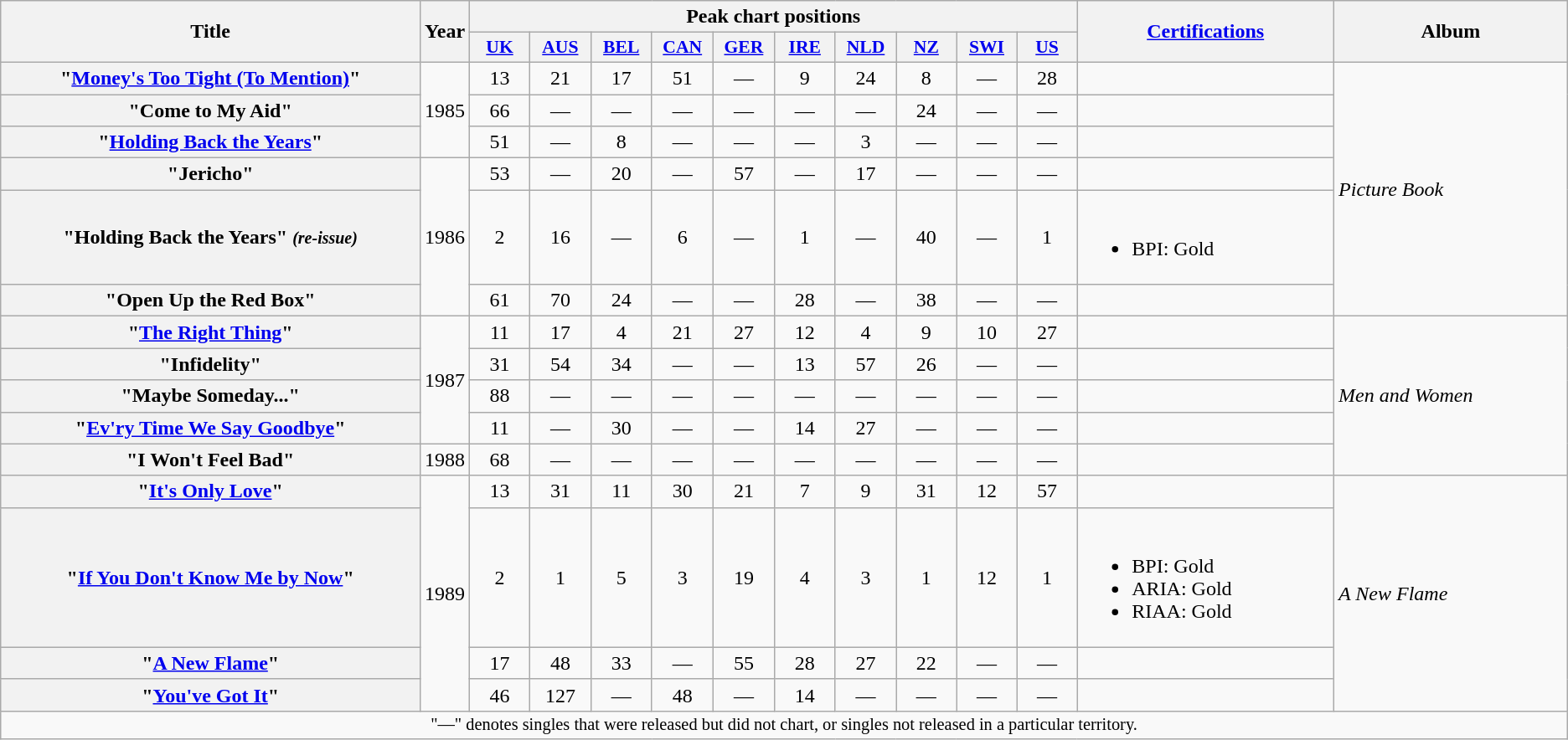<table class="wikitable plainrowheaders">
<tr>
<th rowspan="2" style="width:22em;">Title</th>
<th rowspan="2">Year</th>
<th colspan="10">Peak chart positions</th>
<th rowspan="2" style="width:13em;"><a href='#'>Certifications</a></th>
<th rowspan="2" style="width:12em;">Album</th>
</tr>
<tr>
<th style="width:3em;font-size:90%;"><a href='#'>UK</a><br></th>
<th style="width:3em;font-size:90%;"><a href='#'>AUS</a><br></th>
<th style="width:3em;font-size:90%;"><a href='#'>BEL</a><br></th>
<th style="width:3em;font-size:90%;"><a href='#'>CAN</a><br></th>
<th style="width:3em;font-size:90%;"><a href='#'>GER</a><br></th>
<th style="width:3em;font-size:90%;"><a href='#'>IRE</a><br></th>
<th style="width:3em;font-size:90%;"><a href='#'>NLD</a><br></th>
<th style="width:3em;font-size:90%;"><a href='#'>NZ</a><br></th>
<th style="width:3em;font-size:90%;"><a href='#'>SWI</a><br></th>
<th style="width:3em;font-size:90%;"><a href='#'>US</a><br></th>
</tr>
<tr>
<th scope="row">"<a href='#'>Money's Too Tight (To Mention)</a>"</th>
<td rowspan="3">1985</td>
<td align="center">13</td>
<td align="center">21</td>
<td align="center">17</td>
<td align="center">51</td>
<td align="center">—</td>
<td align="center">9</td>
<td align="center">24</td>
<td align="center">8</td>
<td align="center">—</td>
<td align="center">28</td>
<td></td>
<td rowspan="6" align="left"><em>Picture Book</em></td>
</tr>
<tr>
<th scope="row">"Come to My Aid"</th>
<td align="center">66</td>
<td align="center">—</td>
<td align="center">—</td>
<td align="center">—</td>
<td align="center">—</td>
<td align="center">—</td>
<td align="center">—</td>
<td align="center">24</td>
<td align="center">—</td>
<td align="center">—</td>
<td></td>
</tr>
<tr>
<th scope="row">"<a href='#'>Holding Back the Years</a>"</th>
<td align="center">51</td>
<td align="center">—</td>
<td align="center">8</td>
<td align="center">—</td>
<td align="center">—</td>
<td align="center">—</td>
<td align="center">3</td>
<td align="center">—</td>
<td align="center">—</td>
<td align="center">—</td>
<td></td>
</tr>
<tr>
<th scope="row">"Jericho"</th>
<td rowspan="3">1986</td>
<td align="center">53</td>
<td align="center">—</td>
<td align="center">20</td>
<td align="center">—</td>
<td align="center">57</td>
<td align="center">—</td>
<td align="center">17</td>
<td align="center">—</td>
<td align="center">—</td>
<td align="center">—</td>
<td></td>
</tr>
<tr>
<th scope="row">"Holding Back the Years" <small><em>(re-issue)</em></small></th>
<td align="center">2</td>
<td align="center">16</td>
<td align="center">—</td>
<td align="center">6</td>
<td align="center">—</td>
<td align="center">1</td>
<td align="center">—</td>
<td align="center">40</td>
<td align="center">—</td>
<td align="center">1</td>
<td><br><ul><li>BPI: Gold</li></ul></td>
</tr>
<tr>
<th scope="row">"Open Up the Red Box"</th>
<td align="center">61</td>
<td align="center">70</td>
<td align="center">24</td>
<td align="center">—</td>
<td align="center">—</td>
<td align="center">28</td>
<td align="center">—</td>
<td align="center">38</td>
<td align="center">—</td>
<td align="center">—</td>
<td></td>
</tr>
<tr>
<th scope="row">"<a href='#'>The Right Thing</a>"</th>
<td rowspan="4">1987</td>
<td align="center">11</td>
<td align="center">17</td>
<td align="center">4</td>
<td align="center">21</td>
<td align="center">27</td>
<td align="center">12</td>
<td align="center">4</td>
<td align="center">9</td>
<td align="center">10</td>
<td align="center">27</td>
<td></td>
<td rowspan="5" align="left"><em>Men and Women</em></td>
</tr>
<tr>
<th scope="row">"Infidelity"</th>
<td align="center">31</td>
<td align="center">54</td>
<td align="center">34</td>
<td align="center">—</td>
<td align="center">—</td>
<td align="center">13</td>
<td align="center">57</td>
<td align="center">26</td>
<td align="center">—</td>
<td align="center">—</td>
<td></td>
</tr>
<tr>
<th scope="row">"Maybe Someday..."</th>
<td align="center">88</td>
<td align="center">—</td>
<td align="center">—</td>
<td align="center">—</td>
<td align="center">—</td>
<td align="center">—</td>
<td align="center">—</td>
<td align="center">—</td>
<td align="center">—</td>
<td align="center">—</td>
<td></td>
</tr>
<tr>
<th scope="row">"<a href='#'>Ev'ry Time We Say Goodbye</a>"</th>
<td align="center">11</td>
<td align="center">—</td>
<td align="center">30</td>
<td align="center">—</td>
<td align="center">—</td>
<td align="center">14</td>
<td align="center">27</td>
<td align="center">—</td>
<td align="center">—</td>
<td align="center">—</td>
<td></td>
</tr>
<tr>
<th scope="row">"I Won't Feel Bad"</th>
<td>1988</td>
<td align="center">68</td>
<td align="center">—</td>
<td align="center">—</td>
<td align="center">—</td>
<td align="center">—</td>
<td align="center">—</td>
<td align="center">—</td>
<td align="center">—</td>
<td align="center">—</td>
<td align="center">—</td>
<td></td>
</tr>
<tr>
<th scope="row">"<a href='#'>It's Only Love</a>"</th>
<td rowspan="4">1989</td>
<td align="center">13</td>
<td align="center">31</td>
<td align="center">11</td>
<td align="center">30</td>
<td align="center">21</td>
<td align="center">7</td>
<td align="center">9</td>
<td align="center">31</td>
<td align="center">12</td>
<td align="center">57</td>
<td></td>
<td rowspan="4" align="left"><em>A New Flame</em></td>
</tr>
<tr>
<th scope="row">"<a href='#'>If You Don't Know Me by Now</a>"</th>
<td align="center">2</td>
<td align="center">1</td>
<td align="center">5</td>
<td align="center">3</td>
<td align="center">19</td>
<td align="center">4</td>
<td align="center">3</td>
<td align="center">1</td>
<td align="center">12</td>
<td align="center">1</td>
<td><br><ul><li>BPI: Gold</li><li>ARIA: Gold</li><li>RIAA: Gold</li></ul></td>
</tr>
<tr>
<th scope="row">"<a href='#'>A New Flame</a>"</th>
<td align="center">17</td>
<td align="center">48</td>
<td align="center">33</td>
<td align="center">—</td>
<td align="center">55</td>
<td align="center">28</td>
<td align="center">27</td>
<td align="center">22</td>
<td align="center">—</td>
<td align="center">—</td>
<td></td>
</tr>
<tr>
<th scope="row">"<a href='#'>You've Got It</a>"</th>
<td align="center">46</td>
<td align="center">127</td>
<td align="center">—</td>
<td align="center">48</td>
<td align="center">—</td>
<td align="center">14</td>
<td align="center">—</td>
<td align="center">—</td>
<td align="center">—</td>
<td align="center">—</td>
<td></td>
</tr>
<tr>
<td colspan="30" style="text-align:center; font-size:85%;">"—" denotes singles that were released but did not chart, or singles not released in a particular territory.</td>
</tr>
</table>
